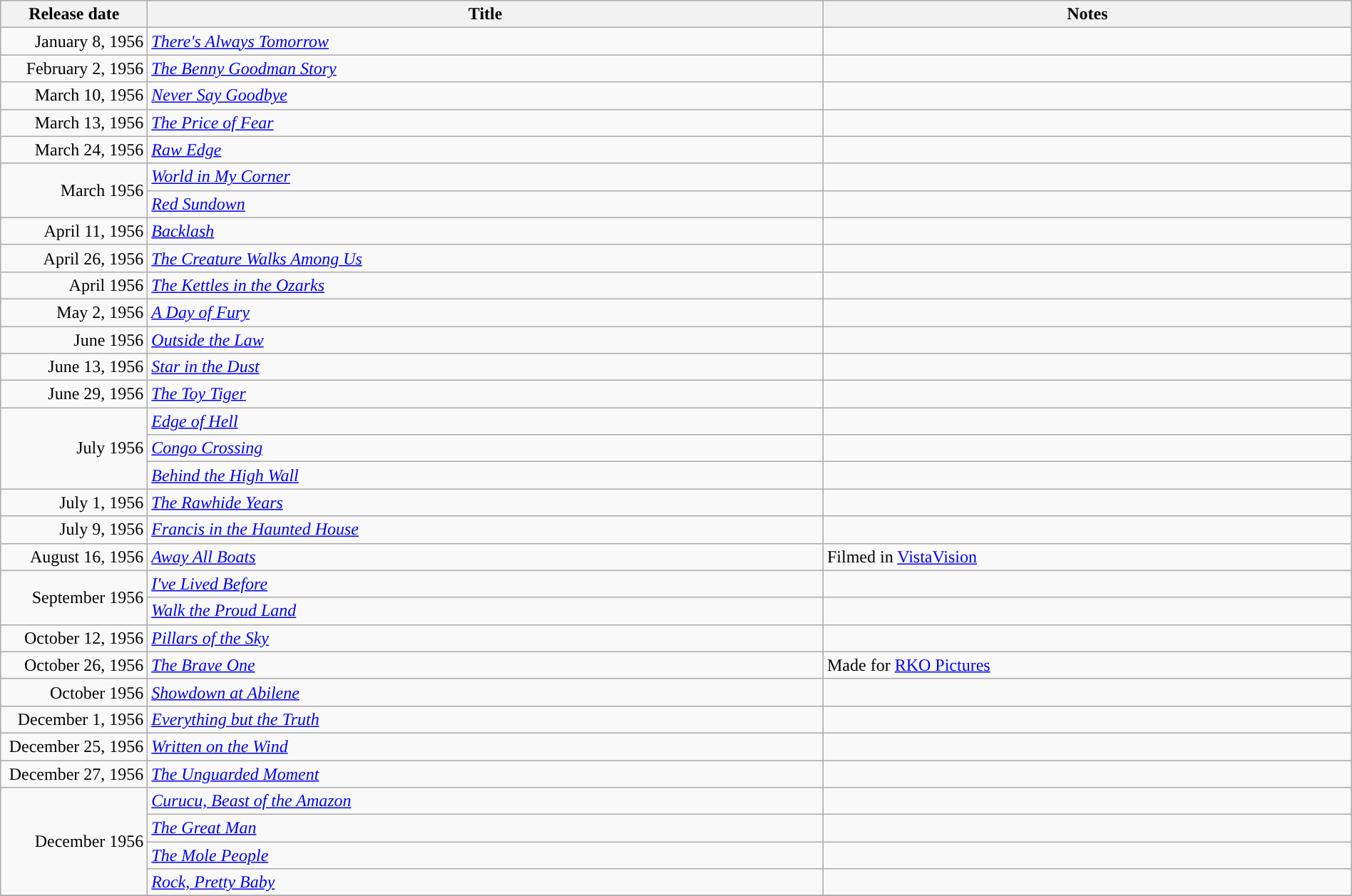<table class="wikitable sortable" style="width:100%;">
<tr>
<th scope="col" style="width:130px;">Release date</th>
<th>Title</th>
<th>Notes</th>
</tr>
<tr>
<td style="text-align:right;">January 8, 1956</td>
<td><em><a href='#'>There's Always Tomorrow</a></em></td>
<td></td>
</tr>
<tr>
<td style="text-align:right;">February 2, 1956</td>
<td><em><a href='#'>The Benny Goodman Story</a></em></td>
<td></td>
</tr>
<tr>
<td style="text-align:right;">March 10, 1956</td>
<td><em><a href='#'>Never Say Goodbye</a></em></td>
<td></td>
</tr>
<tr>
<td style="text-align:right;">March 13, 1956</td>
<td><em><a href='#'>The Price of Fear</a></em></td>
<td></td>
</tr>
<tr>
<td style="text-align:right;">March 24, 1956</td>
<td><em><a href='#'>Raw Edge</a></em></td>
<td></td>
</tr>
<tr>
<td style="text-align:right;" rowspan="2">March 1956</td>
<td><em><a href='#'>World in My Corner</a></em></td>
<td></td>
</tr>
<tr>
<td><em><a href='#'>Red Sundown</a></em></td>
<td></td>
</tr>
<tr>
<td style="text-align:right;">April 11, 1956</td>
<td><em><a href='#'>Backlash</a></em></td>
<td></td>
</tr>
<tr>
<td style="text-align:right;">April 26, 1956</td>
<td><em><a href='#'>The Creature Walks Among Us</a></em></td>
<td></td>
</tr>
<tr>
<td style="text-align:right;">April 1956</td>
<td><em><a href='#'>The Kettles in the Ozarks</a></em></td>
<td></td>
</tr>
<tr>
<td style="text-align:right;">May 2, 1956</td>
<td><em><a href='#'>A Day of Fury</a></em></td>
<td></td>
</tr>
<tr>
<td style="text-align:right;">June 1956</td>
<td><em><a href='#'>Outside the Law</a></em></td>
<td></td>
</tr>
<tr>
<td style="text-align:right;">June 13, 1956</td>
<td><em><a href='#'>Star in the Dust</a></em></td>
<td></td>
</tr>
<tr>
<td style="text-align:right;">June 29, 1956</td>
<td><em><a href='#'>The Toy Tiger</a></em></td>
<td></td>
</tr>
<tr>
<td style="text-align:right;" rowspan="3">July 1956</td>
<td><em><a href='#'>Edge of Hell</a></em></td>
<td></td>
</tr>
<tr>
<td><em><a href='#'>Congo Crossing</a></em></td>
<td></td>
</tr>
<tr>
<td><em><a href='#'>Behind the High Wall</a></em></td>
<td></td>
</tr>
<tr>
<td style="text-align:right;">July 1, 1956</td>
<td><em><a href='#'>The Rawhide Years</a></em></td>
<td></td>
</tr>
<tr>
<td style="text-align:right;">July 9, 1956</td>
<td><em><a href='#'>Francis in the Haunted House</a></em></td>
<td></td>
</tr>
<tr>
<td style="text-align:right;">August 16, 1956</td>
<td><em><a href='#'>Away All Boats</a></em></td>
<td>Filmed in <a href='#'>VistaVision</a></td>
</tr>
<tr>
<td style="text-align:right;" rowspan="2">September 1956</td>
<td><em><a href='#'>I've Lived Before</a></em></td>
<td></td>
</tr>
<tr>
<td><em><a href='#'>Walk the Proud Land</a></em></td>
<td></td>
</tr>
<tr>
<td style="text-align:right;">October 12, 1956</td>
<td><em><a href='#'>Pillars of the Sky</a></em></td>
<td></td>
</tr>
<tr>
<td style="text-align:right;">October 26, 1956</td>
<td><em><a href='#'>The Brave One</a></em></td>
<td>Made for <a href='#'>RKO Pictures</a></td>
</tr>
<tr>
<td style="text-align:right;">October 1956</td>
<td><em><a href='#'>Showdown at Abilene</a></em></td>
<td></td>
</tr>
<tr>
<td style="text-align:right;">December 1, 1956</td>
<td><em><a href='#'>Everything but the Truth</a></em></td>
<td></td>
</tr>
<tr>
<td style="text-align:right;">December 25, 1956</td>
<td><em><a href='#'>Written on the Wind</a></em></td>
<td></td>
</tr>
<tr>
<td style="text-align:right;">December 27, 1956</td>
<td><em><a href='#'>The Unguarded Moment</a></em></td>
<td></td>
</tr>
<tr>
<td style="text-align:right;" rowspan="4">December 1956</td>
<td><em><a href='#'>Curucu, Beast of the Amazon</a></em></td>
<td></td>
</tr>
<tr>
<td><em><a href='#'>The Great Man</a></em></td>
<td></td>
</tr>
<tr>
<td><em><a href='#'>The Mole People</a></em></td>
<td></td>
</tr>
<tr>
<td><em><a href='#'>Rock, Pretty Baby</a></em></td>
<td></td>
</tr>
<tr>
</tr>
</table>
